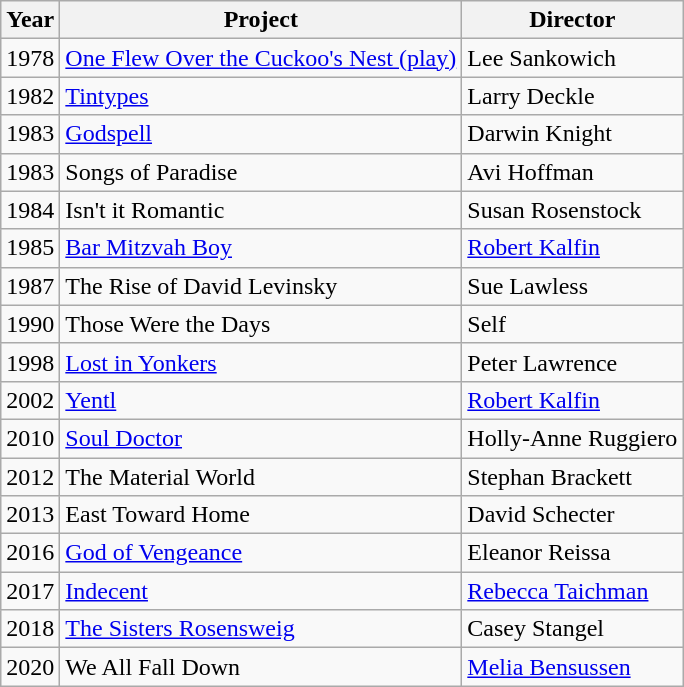<table class="wikitable">
<tr>
<th>Year</th>
<th>Project</th>
<th>Director</th>
</tr>
<tr>
<td>1978</td>
<td><a href='#'>One Flew Over the Cuckoo's Nest (play)</a></td>
<td>Lee Sankowich</td>
</tr>
<tr>
<td>1982</td>
<td><a href='#'>Tintypes</a></td>
<td>Larry Deckle</td>
</tr>
<tr>
<td>1983</td>
<td><a href='#'>Godspell</a></td>
<td>Darwin Knight</td>
</tr>
<tr>
<td>1983</td>
<td>Songs of Paradise</td>
<td>Avi Hoffman</td>
</tr>
<tr>
<td>1984</td>
<td>Isn't it Romantic</td>
<td>Susan Rosenstock</td>
</tr>
<tr>
<td>1985</td>
<td><a href='#'>Bar Mitzvah Boy</a></td>
<td><a href='#'>Robert Kalfin</a></td>
</tr>
<tr>
<td>1987</td>
<td>The Rise of David Levinsky</td>
<td>Sue Lawless</td>
</tr>
<tr>
<td>1990</td>
<td>Those Were the Days</td>
<td>Self</td>
</tr>
<tr>
<td>1998</td>
<td><a href='#'>Lost in Yonkers</a></td>
<td>Peter Lawrence</td>
</tr>
<tr>
<td>2002</td>
<td><a href='#'>Yentl</a></td>
<td><a href='#'>Robert Kalfin</a></td>
</tr>
<tr>
<td>2010</td>
<td><a href='#'>Soul Doctor</a></td>
<td>Holly-Anne Ruggiero</td>
</tr>
<tr>
<td>2012</td>
<td>The Material World</td>
<td>Stephan Brackett</td>
</tr>
<tr>
<td>2013</td>
<td>East Toward Home</td>
<td>David Schecter</td>
</tr>
<tr>
<td>2016</td>
<td><a href='#'>God of Vengeance</a></td>
<td>Eleanor Reissa</td>
</tr>
<tr>
<td>2017</td>
<td><a href='#'>Indecent</a></td>
<td><a href='#'>Rebecca Taichman</a></td>
</tr>
<tr>
<td>2018</td>
<td><a href='#'>The Sisters Rosensweig</a></td>
<td>Casey Stangel</td>
</tr>
<tr>
<td>2020</td>
<td>We All Fall Down</td>
<td><a href='#'>Melia Bensussen</a></td>
</tr>
</table>
